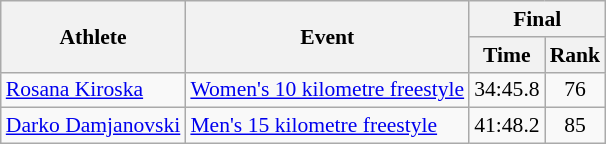<table class="wikitable" style="font-size:90%">
<tr>
<th rowspan="2">Athlete</th>
<th rowspan="2">Event</th>
<th colspan="2">Final</th>
</tr>
<tr>
<th>Time</th>
<th>Rank</th>
</tr>
<tr>
<td><a href='#'>Rosana Kiroska</a></td>
<td><a href='#'>Women's 10 kilometre freestyle</a></td>
<td align="center">34:45.8</td>
<td align="center">76</td>
</tr>
<tr>
<td><a href='#'>Darko Damjanovski</a></td>
<td><a href='#'>Men's 15 kilometre freestyle</a></td>
<td align="center">41:48.2</td>
<td align="center">85</td>
</tr>
</table>
